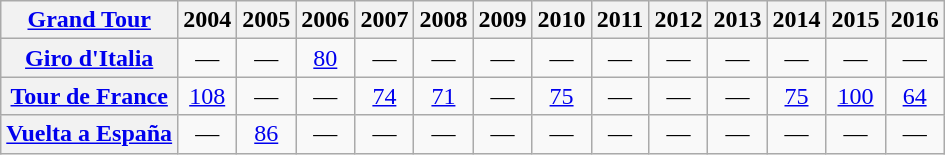<table class="wikitable plainrowheaders">
<tr>
<th scope="col"><a href='#'>Grand Tour</a></th>
<th scope="col">2004</th>
<th scope="col">2005</th>
<th scope="col">2006</th>
<th scope="col">2007</th>
<th scope="col">2008</th>
<th scope="col">2009</th>
<th scope="col">2010</th>
<th scope="col">2011</th>
<th scope="col">2012</th>
<th scope="col">2013</th>
<th scope="col">2014</th>
<th scope="col">2015</th>
<th scope="col">2016</th>
</tr>
<tr style="text-align:center;">
<th scope="row"> <a href='#'>Giro d'Italia</a></th>
<td>—</td>
<td>—</td>
<td><a href='#'>80</a></td>
<td>—</td>
<td>—</td>
<td>—</td>
<td>—</td>
<td>—</td>
<td>—</td>
<td>—</td>
<td>—</td>
<td>—</td>
<td>—</td>
</tr>
<tr style="text-align:center;">
<th scope="row"> <a href='#'>Tour de France</a></th>
<td><a href='#'>108</a></td>
<td>—</td>
<td>—</td>
<td><a href='#'>74</a></td>
<td><a href='#'>71</a></td>
<td>—</td>
<td><a href='#'>75</a></td>
<td>—</td>
<td>—</td>
<td>—</td>
<td><a href='#'>75</a></td>
<td><a href='#'>100</a></td>
<td><a href='#'>64</a></td>
</tr>
<tr style="text-align:center;">
<th scope="row"> <a href='#'>Vuelta a España</a></th>
<td>—</td>
<td><a href='#'>86</a></td>
<td>—</td>
<td>—</td>
<td>—</td>
<td>—</td>
<td>—</td>
<td>—</td>
<td>—</td>
<td>—</td>
<td>—</td>
<td>—</td>
<td>—</td>
</tr>
</table>
